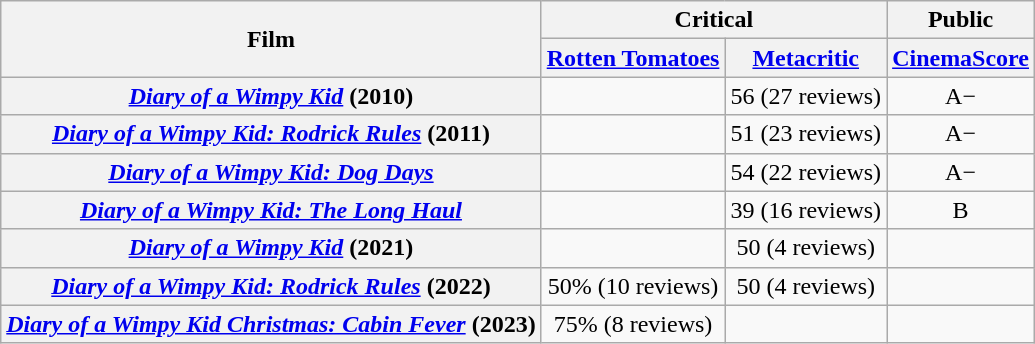<table class="wikitable plainrowheaders sortable" style="text-align: center;">
<tr>
<th scope="col" rowspan="2">Film</th>
<th scope="col" colspan="2">Critical</th>
<th scope="col">Public</th>
</tr>
<tr>
<th scope="col"><a href='#'>Rotten Tomatoes</a></th>
<th scope="col"><a href='#'>Metacritic</a></th>
<th scope="col" class="unsortable"><a href='#'>CinemaScore</a></th>
</tr>
<tr>
<th scope="row"><em><a href='#'>Diary of a Wimpy Kid</a></em> (2010)</th>
<td></td>
<td>56 (27 reviews)</td>
<td>A−</td>
</tr>
<tr>
<th scope="row"><em><a href='#'>Diary of a Wimpy Kid: Rodrick Rules</a></em> (2011)</th>
<td></td>
<td>51 (23 reviews)</td>
<td>A−</td>
</tr>
<tr>
<th scope="row"><em><a href='#'>Diary of a Wimpy Kid: Dog Days</a></em></th>
<td></td>
<td>54 (22 reviews)</td>
<td>A−</td>
</tr>
<tr>
<th scope="row"><em><a href='#'>Diary of a Wimpy Kid: The Long Haul</a></em></th>
<td></td>
<td>39 (16 reviews)</td>
<td>B</td>
</tr>
<tr>
<th scope="row"><em><a href='#'>Diary of a Wimpy Kid</a></em> (2021)</th>
<td></td>
<td>50 (4 reviews)</td>
<td></td>
</tr>
<tr>
<th scope="row"><em><a href='#'>Diary of a Wimpy Kid: Rodrick Rules</a></em> (2022)</th>
<td>50% (10 reviews)</td>
<td>50 (4 reviews)</td>
<td></td>
</tr>
<tr>
<th scope="row"><em><a href='#'>Diary of a Wimpy Kid Christmas: Cabin Fever</a></em> (2023)</th>
<td>75% (8 reviews)</td>
<td></td>
<td></td>
</tr>
</table>
